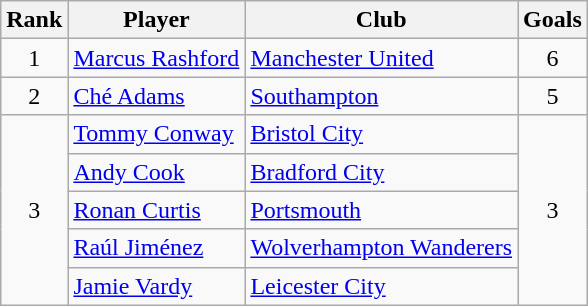<table class="wikitable sortable">
<tr>
<th>Rank</th>
<th>Player</th>
<th>Club</th>
<th>Goals</th>
</tr>
<tr>
<td align="center">1</td>
<td> <a href='#'>Marcus Rashford</a></td>
<td><a href='#'>Manchester United</a></td>
<td align="center">6</td>
</tr>
<tr>
<td align="center">2</td>
<td> <a href='#'>Ché Adams</a></td>
<td><a href='#'>Southampton</a></td>
<td align="center">5</td>
</tr>
<tr>
<td rowspan=5 align=center>3</td>
<td> <a href='#'>Tommy Conway</a></td>
<td><a href='#'>Bristol City</a></td>
<td rowspan=5 align=center>3</td>
</tr>
<tr>
<td> <a href='#'>Andy Cook</a></td>
<td><a href='#'>Bradford City</a></td>
</tr>
<tr>
<td> <a href='#'>Ronan Curtis</a></td>
<td><a href='#'>Portsmouth</a></td>
</tr>
<tr>
<td> <a href='#'>Raúl Jiménez</a></td>
<td><a href='#'>Wolverhampton Wanderers</a></td>
</tr>
<tr>
<td> <a href='#'>Jamie Vardy</a></td>
<td><a href='#'>Leicester City</a></td>
</tr>
</table>
